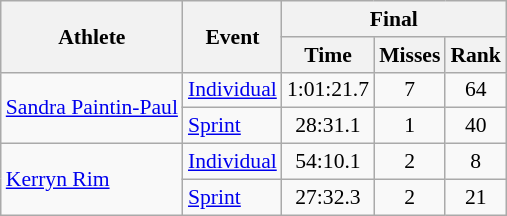<table class="wikitable" style="font-size:90%">
<tr>
<th rowspan="2">Athlete</th>
<th rowspan="2">Event</th>
<th colspan="3">Final</th>
</tr>
<tr>
<th>Time</th>
<th>Misses</th>
<th>Rank</th>
</tr>
<tr align="center">
<td align="left" rowspan=2><a href='#'>Sandra Paintin-Paul</a></td>
<td align="left"><a href='#'>Individual</a></td>
<td>1:01:21.7</td>
<td>7</td>
<td>64</td>
</tr>
<tr align="center">
<td align="left"><a href='#'>Sprint</a></td>
<td>28:31.1</td>
<td>1</td>
<td>40</td>
</tr>
<tr align="center">
<td align="left" rowspan=2><a href='#'>Kerryn Rim</a></td>
<td align="left"><a href='#'>Individual</a></td>
<td>54:10.1</td>
<td>2</td>
<td>8</td>
</tr>
<tr align="center">
<td align="left"><a href='#'>Sprint</a></td>
<td>27:32.3</td>
<td>2</td>
<td>21</td>
</tr>
</table>
